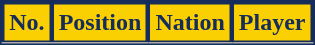<table class="wikitable sortable">
<tr>
<th style="background-color:#FAD002; color:#162D5B; border:3px solid #162D5B" scope="col">No.</th>
<th style="background-color:#FAD002; color:#162D5B; border:3px solid #162D5B" scope="col">Position</th>
<th style="background-color:#FAD002; color:#162D5B; border:3px solid #162D5B" scope="col">Nation</th>
<th style="background-color:#FAD002; color:#162D5B; border:3px solid #162D5B" scope="col">Player</th>
</tr>
<tr>
</tr>
</table>
